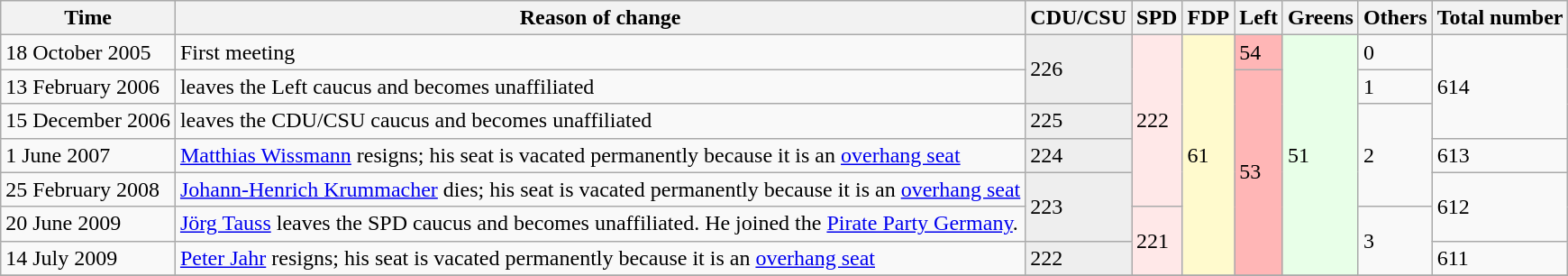<table class=wikitable>
<tr valign=bottom>
<th>Time</th>
<th>Reason of change</th>
<th>CDU/CSU</th>
<th>SPD</th>
<th>FDP</th>
<th>Left</th>
<th>Greens</th>
<th>Others</th>
<th>Total number</th>
</tr>
<tr>
<td>18 October 2005</td>
<td>First meeting</td>
<td style="background:#EEEEEE;" rowspan=2>226</td>
<td style="background:#FFE8E8;" rowspan=5>222</td>
<td style="background:#FFFACD;" rowspan=7>61</td>
<td style="background:#FFB6B6">54</td>
<td style="background:#E8FFE8;" rowspan=7>51</td>
<td>0</td>
<td rowspan=3>614</td>
</tr>
<tr>
<td>13 February 2006</td>
<td> leaves the Left caucus and becomes unaffiliated</td>
<td style="background:#FFB6B6" rowspan=6>53</td>
<td>1</td>
</tr>
<tr>
<td>15 December 2006</td>
<td> leaves the CDU/CSU caucus and becomes unaffiliated</td>
<td style="background:#EEEEEE;">225</td>
<td rowspan=3>2</td>
</tr>
<tr>
<td>1 June 2007</td>
<td><a href='#'>Matthias Wissmann</a> resigns; his seat is vacated permanently because it is an <a href='#'>overhang seat</a></td>
<td style="background:#EEEEEE;">224</td>
<td>613</td>
</tr>
<tr>
<td>25 February 2008</td>
<td><a href='#'>Johann-Henrich Krummacher</a> dies; his seat is vacated permanently because it is an <a href='#'>overhang seat</a></td>
<td style="background:#EEEEEE;" rowspan=2>223</td>
<td rowspan=2>612</td>
</tr>
<tr>
<td>20 June 2009</td>
<td><a href='#'>Jörg Tauss</a> leaves the SPD caucus and becomes unaffiliated. He joined the <a href='#'>Pirate Party Germany</a>.</td>
<td style="background:#FFE8E8;" rowspan=2>221</td>
<td rowspan=2>3</td>
</tr>
<tr>
<td>14 July 2009</td>
<td><a href='#'>Peter Jahr</a> resigns; his seat is vacated permanently because it is an <a href='#'>overhang seat</a></td>
<td style="background:#EEEEEE;">222</td>
<td rowspan=1>611</td>
</tr>
<tr>
</tr>
</table>
